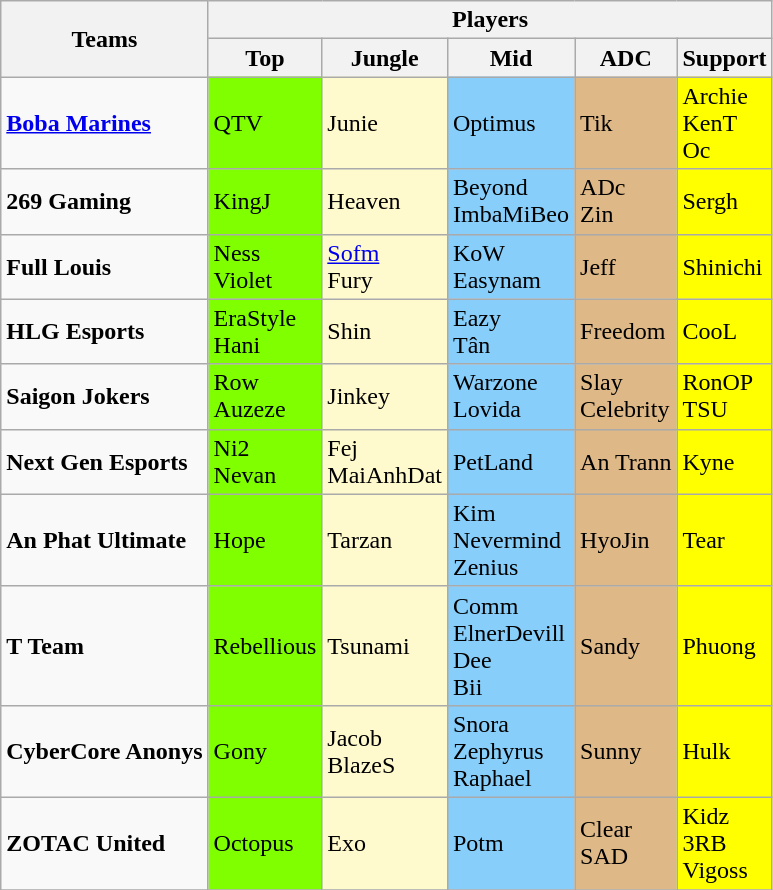<table class="wikitable">
<tr>
<th rowspan="2">Teams</th>
<th colspan="5">Players</th>
</tr>
<tr>
<th>Top</th>
<th>Jungle</th>
<th>Mid</th>
<th>ADC</th>
<th>Support</th>
</tr>
<tr>
<td><strong><a href='#'>Boba Marines</a></strong></td>
<td style="background:#7FFF00;"> QTV</td>
<td style="background:#FFFACD;"> Junie</td>
<td style="background:#87CEFA;"> Optimus</td>
<td style="background:#DEB887;"> Tik</td>
<td style="background:#FFFF00;"> Archie  <br>  KenT <br>  Oc</td>
</tr>
<tr>
<td><strong>269 Gaming</strong></td>
<td style="background:#7FFF00;"> KingJ</td>
<td style="background:#FFFACD;"> Heaven</td>
<td style="background:#87CEFA;"> Beyond  <br>  ImbaMiBeo</td>
<td style="background:#DEB887;"> ADc  <br>  Zin</td>
<td style="background:#FFFF00;"> Sergh</td>
</tr>
<tr>
<td><strong>Full Louis</strong></td>
<td style="background:#7FFF00;"> Ness            <br>   Violet</td>
<td style="background:#FFFACD;"> <a href='#'>Sofm</a>   <br>   Fury</td>
<td style="background:#87CEFA;"> KoW             <br>   Easynam</td>
<td style="background:#DEB887;"> Jeff</td>
<td style="background:#FFFF00;"> Shinichi</td>
</tr>
<tr>
<td><strong>HLG Esports</strong></td>
<td style="background:#7FFF00;"> EraStyle       <br>  Hani</td>
<td style="background:#FFFACD;"> Shin</td>
<td style="background:#87CEFA;"> Eazy           <br>  Tân</td>
<td style="background:#DEB887;"> Freedom</td>
<td style="background:#FFFF00;"> CooL</td>
</tr>
<tr>
<td><strong>Saigon Jokers</strong></td>
<td style="background:#7FFF00;"> Row        <br>  Auzeze</td>
<td style="background:#FFFACD;"> Jinkey</td>
<td style="background:#87CEFA;"> Warzone    <br>  Lovida</td>
<td style="background:#DEB887;"> Slay       <br>  Celebrity</td>
<td style="background:#FFFF00;"> RonOP      <br>  TSU</td>
</tr>
<tr>
<td><strong>Next Gen Esports</strong></td>
<td style="background:#7FFF00;"> Ni2       <br>  Nevan</td>
<td style="background:#FFFACD;"> Fej       <br>  MaiAnhDat</td>
<td style="background:#87CEFA;"> PetLand</td>
<td style="background:#DEB887;"> An Trann</td>
<td style="background:#FFFF00;"> Kyne</td>
</tr>
<tr>
<td><strong>An Phat Ultimate</strong></td>
<td style="background:#7FFF00;"> Hope</td>
<td style="background:#FFFACD;"> Tarzan</td>
<td style="background:#87CEFA;"> Kim  <br>  Nevermind    <br>  Zenius</td>
<td style="background:#DEB887;"> HyoJin</td>
<td style="background:#FFFF00;"> Tear</td>
</tr>
<tr>
<td><strong>T Team</strong></td>
<td style="background:#7FFF00;"> Rebellious</td>
<td style="background:#FFFACD;"> Tsunami</td>
<td style="background:#87CEFA;"> Comm   <br>  ElnerDevill  <br>  Dee   <br>  Bii</td>
<td style="background:#DEB887;"> Sandy</td>
<td style="background:#FFFF00;"> Phuong</td>
</tr>
<tr>
<td><strong>CyberCore Anonys</strong></td>
<td style="background:#7FFF00;"> Gony</td>
<td style="background:#FFFACD;"> Jacob     <br>  BlazeS</td>
<td style="background:#87CEFA;"> Snora     <br>  Zephyrus    <br>  Raphael</td>
<td style="background:#DEB887;"> Sunny</td>
<td style="background:#FFFF00;"> Hulk</td>
</tr>
<tr>
<td><strong>ZOTAC United</strong></td>
<td style="background:#7FFF00;"> Octopus</td>
<td style="background:#FFFACD;"> Exo</td>
<td style="background:#87CEFA;"> Potm</td>
<td style="background:#DEB887;"> Clear      <br>   SAD</td>
<td style="background:#FFFF00;"> Kidz       <br>   3RB   <br>   Vigoss</td>
</tr>
<tr>
</tr>
</table>
